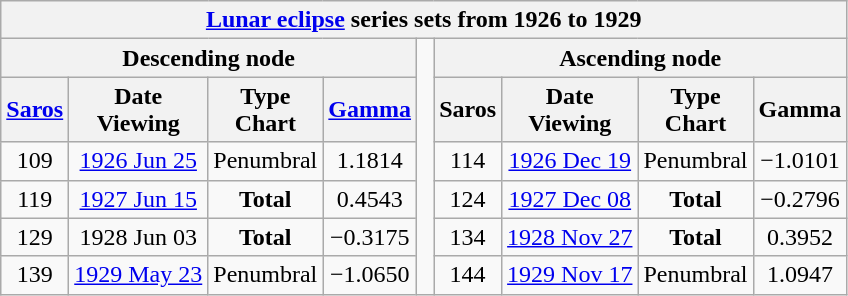<table class="wikitable mw-collapsible mw-collapsed">
<tr>
<th class="nowrap" colspan="9"><a href='#'>Lunar eclipse</a> series sets from 1926 to 1929</th>
</tr>
<tr>
<th scope="col" colspan="4">Descending node</th>
<td rowspan="11"> </td>
<th scope="col" colspan="4">Ascending node</th>
</tr>
<tr style="text-align: center;">
<th scope="col"><a href='#'>Saros</a></th>
<th scope="col">Date<br>Viewing</th>
<th scope="col">Type<br>Chart</th>
<th scope="col"><a href='#'>Gamma</a></th>
<th scope="col">Saros</th>
<th scope="col">Date<br>Viewing</th>
<th scope="col">Type<br>Chart</th>
<th scope="col">Gamma</th>
</tr>
<tr style="text-align: center;">
<td>109</td>
<td><a href='#'>1926 Jun 25</a><br></td>
<td style="text-align:center;">Penumbral<br></td>
<td>1.1814</td>
<td>114</td>
<td><a href='#'>1926 Dec 19</a><br></td>
<td style="text-align:center;">Penumbral<br></td>
<td>−1.0101</td>
</tr>
<tr style="text-align: center;">
<td>119</td>
<td><a href='#'>1927 Jun 15</a><br></td>
<td style="text-align:center;"><strong>Total</strong><br></td>
<td>0.4543</td>
<td>124</td>
<td><a href='#'>1927 Dec 08</a><br></td>
<td style="text-align:center;"><strong>Total</strong><br></td>
<td>−0.2796</td>
</tr>
<tr style="text-align: center;">
<td>129</td>
<td>1928 Jun 03<br></td>
<td style="text-align:center;"><strong>Total</strong><br></td>
<td>−0.3175</td>
<td>134</td>
<td><a href='#'>1928 Nov 27</a><br></td>
<td style="text-align:center;"><strong>Total</strong><br></td>
<td>0.3952</td>
</tr>
<tr style="text-align: center;">
<td>139</td>
<td><a href='#'>1929 May 23</a><br></td>
<td style="text-align:center;">Penumbral<br></td>
<td>−1.0650</td>
<td>144</td>
<td><a href='#'>1929 Nov 17</a><br></td>
<td style="text-align:center;">Penumbral<br></td>
<td>1.0947</td>
</tr>
</table>
